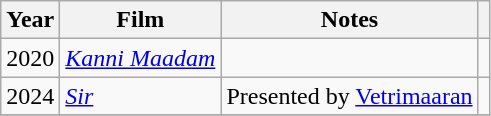<table class="wikitable sortable">
<tr>
<th>Year</th>
<th>Film</th>
<th>Notes</th>
<th class=unsortable></th>
</tr>
<tr>
<td>2020</td>
<td><em><a href='#'>Kanni Maadam</a></em></td>
<td></td>
<td></td>
</tr>
<tr>
<td>2024</td>
<td><em><a href='#'>Sir</a></em></td>
<td>Presented by <a href='#'>Vetrimaaran</a></td>
<td></td>
</tr>
<tr>
</tr>
</table>
